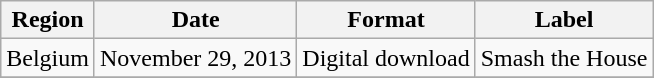<table class="wikitable">
<tr>
<th>Region</th>
<th>Date</th>
<th>Format</th>
<th>Label</th>
</tr>
<tr>
<td>Belgium</td>
<td>November 29, 2013</td>
<td>Digital download</td>
<td>Smash the House</td>
</tr>
<tr>
</tr>
</table>
